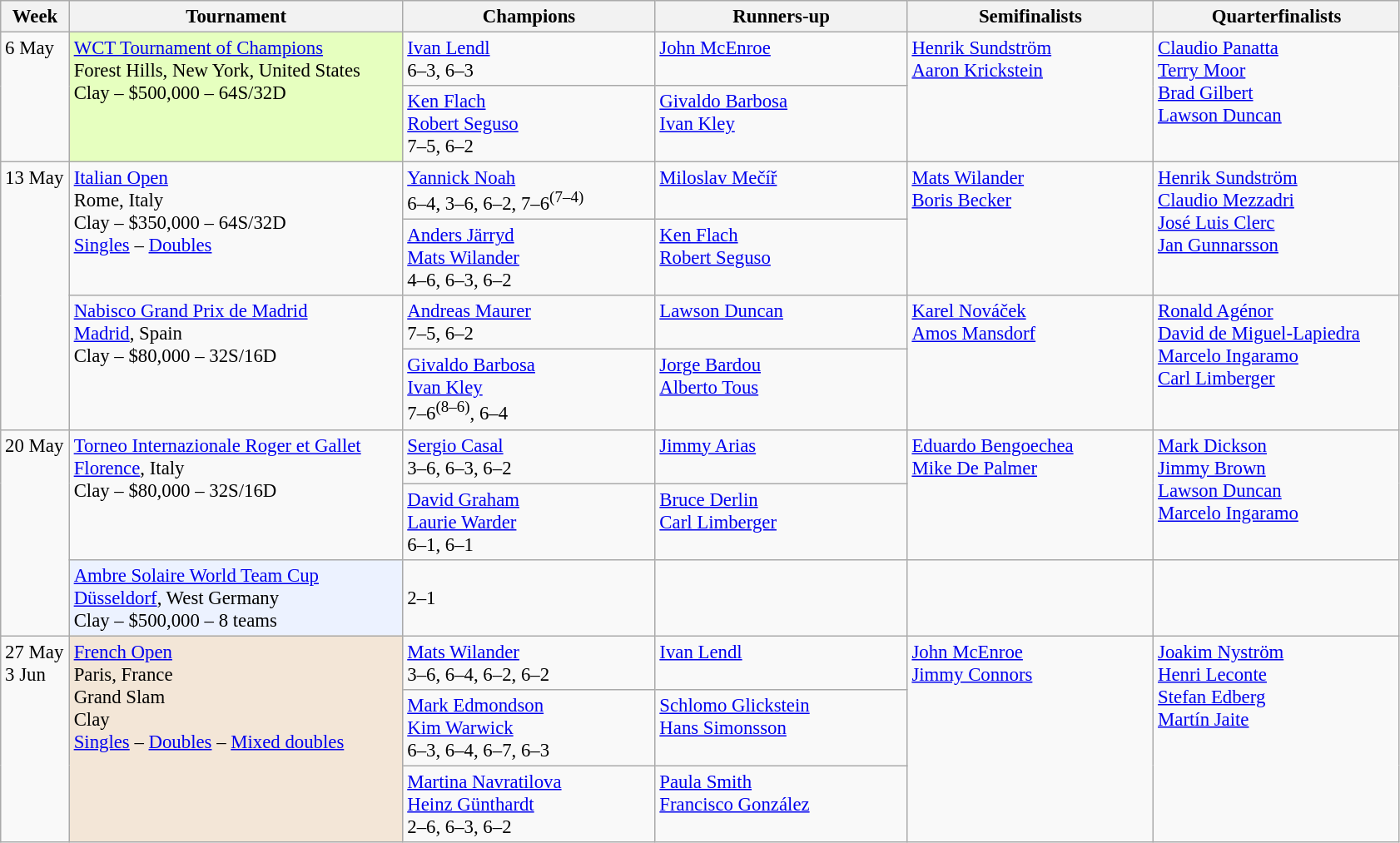<table class=wikitable style=font-size:95%>
<tr>
<th style="width:48px;">Week</th>
<th style="width:260px;">Tournament</th>
<th style="width:195px;">Champions</th>
<th style="width:195px;">Runners-up</th>
<th style="width:190px;">Semifinalists</th>
<th style="width:190px;">Quarterfinalists</th>
</tr>
<tr valign=top>
<td rowspan=2>6 May</td>
<td style="background:#E6FFBF;" rowspan="2"><a href='#'>WCT Tournament of Champions</a><br> Forest Hills, New York, United States<br>Clay – $500,000 – 64S/32D</td>
<td> <a href='#'>Ivan Lendl</a> <br> 6–3, 6–3</td>
<td> <a href='#'>John McEnroe</a></td>
<td rowspan=2> <a href='#'>Henrik Sundström</a> <br>  <a href='#'>Aaron Krickstein</a></td>
<td rowspan=2> <a href='#'>Claudio Panatta</a> <br>  <a href='#'>Terry Moor</a> <br>  <a href='#'>Brad Gilbert</a> <br>  <a href='#'>Lawson Duncan</a></td>
</tr>
<tr valign=top>
<td> <a href='#'>Ken Flach</a> <br>  <a href='#'>Robert Seguso</a> <br> 7–5, 6–2</td>
<td> <a href='#'>Givaldo Barbosa</a> <br>  <a href='#'>Ivan Kley</a></td>
</tr>
<tr valign=top>
<td rowspan=4>13 May</td>
<td rowspan="2"><a href='#'>Italian Open</a><br> Rome, Italy<br>Clay – $350,000 – 64S/32D <br> <a href='#'>Singles</a> – <a href='#'>Doubles</a></td>
<td> <a href='#'>Yannick Noah</a> <br> 6–4, 3–6, 6–2, 7–6<sup>(7–4)</sup></td>
<td> <a href='#'>Miloslav Mečíř</a></td>
<td rowspan=2> <a href='#'>Mats Wilander</a> <br>  <a href='#'>Boris Becker</a></td>
<td rowspan=2> <a href='#'>Henrik Sundström</a> <br>  <a href='#'>Claudio Mezzadri</a> <br>  <a href='#'>José Luis Clerc</a> <br>  <a href='#'>Jan Gunnarsson</a></td>
</tr>
<tr valign=top>
<td> <a href='#'>Anders Järryd</a> <br>  <a href='#'>Mats Wilander</a> <br> 4–6, 6–3, 6–2</td>
<td> <a href='#'>Ken Flach</a> <br>  <a href='#'>Robert Seguso</a></td>
</tr>
<tr valign=top>
<td rowspan="2"><a href='#'>Nabisco Grand Prix de Madrid</a><br> <a href='#'>Madrid</a>, Spain<br>Clay – $80,000 – 32S/16D</td>
<td> <a href='#'>Andreas Maurer</a> <br> 7–5, 6–2</td>
<td> <a href='#'>Lawson Duncan</a></td>
<td rowspan=2> <a href='#'>Karel Nováček</a> <br>  <a href='#'>Amos Mansdorf</a></td>
<td rowspan=2> <a href='#'>Ronald Agénor</a> <br>  <a href='#'>David de Miguel-Lapiedra</a> <br>  <a href='#'>Marcelo Ingaramo</a> <br>  <a href='#'>Carl Limberger</a></td>
</tr>
<tr valign=top>
<td> <a href='#'>Givaldo Barbosa</a> <br>  <a href='#'>Ivan Kley</a> <br> 7–6<sup>(8–6)</sup>, 6–4</td>
<td> <a href='#'>Jorge Bardou</a> <br>  <a href='#'>Alberto Tous</a></td>
</tr>
<tr valign=top>
<td rowspan=3>20 May</td>
<td rowspan="2"><a href='#'>Torneo Internazionale Roger et Gallet</a><br> <a href='#'>Florence</a>, Italy<br>Clay – $80,000 – 32S/16D</td>
<td> <a href='#'>Sergio Casal</a> <br> 3–6, 6–3, 6–2</td>
<td> <a href='#'>Jimmy Arias</a></td>
<td rowspan=2> <a href='#'>Eduardo Bengoechea</a> <br>  <a href='#'>Mike De Palmer</a></td>
<td rowspan=2> <a href='#'>Mark Dickson</a> <br>  <a href='#'>Jimmy Brown</a> <br>  <a href='#'>Lawson Duncan</a> <br>  <a href='#'>Marcelo Ingaramo</a></td>
</tr>
<tr valign=top>
<td> <a href='#'>David Graham</a> <br>  <a href='#'>Laurie Warder</a> <br> 6–1, 6–1</td>
<td> <a href='#'>Bruce Derlin</a> <br>  <a href='#'>Carl Limberger</a></td>
</tr>
<tr valign=top>
<td style="background:#ECF2FF;"><a href='#'>Ambre Solaire World Team Cup</a><br> <a href='#'>Düsseldorf</a>, West Germany<br>Clay – $500,000 – 8 teams</td>
<td><br>2–1</td>
<td></td>
<td></td>
<td></td>
</tr>
<tr valign=top>
<td rowspan=3>27 May<br>3 Jun</td>
<td style="background:#F3E6D7;" rowspan="3"><a href='#'>French Open</a><br> Paris, France<br>Grand Slam<br>Clay<br><a href='#'>Singles</a> – <a href='#'>Doubles</a> – <a href='#'>Mixed doubles</a></td>
<td> <a href='#'>Mats Wilander</a><br>3–6, 6–4, 6–2, 6–2</td>
<td> <a href='#'>Ivan Lendl</a></td>
<td rowspan=3> <a href='#'>John McEnroe</a><br> <a href='#'>Jimmy Connors</a></td>
<td rowspan=3> <a href='#'>Joakim Nyström</a><br> <a href='#'>Henri Leconte</a><br> <a href='#'>Stefan Edberg</a><br> <a href='#'>Martín Jaite</a></td>
</tr>
<tr valign=top>
<td> <a href='#'>Mark Edmondson</a><br> <a href='#'>Kim Warwick</a><br>6–3, 6–4, 6–7, 6–3</td>
<td> <a href='#'>Schlomo Glickstein</a><br> <a href='#'>Hans Simonsson</a></td>
</tr>
<tr valign=top>
<td> <a href='#'>Martina Navratilova</a><br> <a href='#'>Heinz Günthardt</a><br>2–6, 6–3, 6–2</td>
<td> <a href='#'>Paula Smith</a><br> <a href='#'>Francisco González</a></td>
</tr>
</table>
